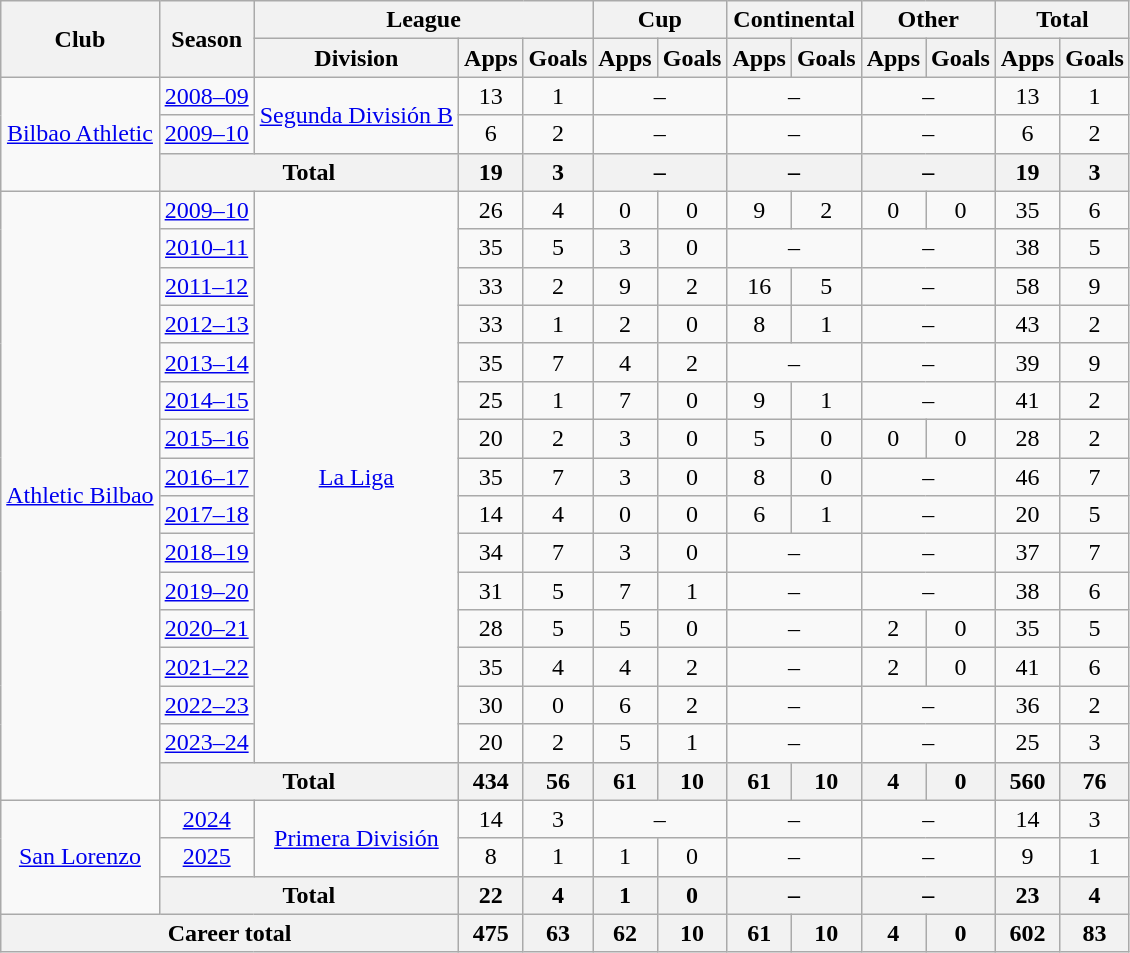<table class="wikitable" style="text-align:center">
<tr>
<th rowspan="2">Club</th>
<th rowspan="2">Season</th>
<th colspan="3">League</th>
<th colspan="2">Cup</th>
<th colspan="2">Continental</th>
<th colspan="2">Other</th>
<th colspan="2">Total</th>
</tr>
<tr>
<th>Division</th>
<th>Apps</th>
<th>Goals</th>
<th>Apps</th>
<th>Goals</th>
<th>Apps</th>
<th>Goals</th>
<th>Apps</th>
<th>Goals</th>
<th>Apps</th>
<th>Goals</th>
</tr>
<tr>
<td rowspan="3"><a href='#'>Bilbao Athletic</a></td>
<td><a href='#'>2008–09</a></td>
<td rowspan="2"><a href='#'>Segunda División B</a></td>
<td>13</td>
<td>1</td>
<td colspan="2">–</td>
<td colspan="2">–</td>
<td colspan="2">–</td>
<td>13</td>
<td>1</td>
</tr>
<tr>
<td><a href='#'>2009–10</a></td>
<td>6</td>
<td>2</td>
<td colspan="2">–</td>
<td colspan="2">–</td>
<td colspan="2">–</td>
<td>6</td>
<td>2</td>
</tr>
<tr>
<th colspan="2">Total</th>
<th>19</th>
<th>3</th>
<th colspan="2">–</th>
<th colspan="2">–</th>
<th colspan="2">–</th>
<th>19</th>
<th>3</th>
</tr>
<tr>
<td rowspan="16"><a href='#'>Athletic Bilbao</a></td>
<td><a href='#'>2009–10</a></td>
<td rowspan="15"><a href='#'>La Liga</a></td>
<td>26</td>
<td>4</td>
<td>0</td>
<td>0</td>
<td>9</td>
<td>2</td>
<td>0</td>
<td>0</td>
<td>35</td>
<td>6</td>
</tr>
<tr>
<td><a href='#'>2010–11</a></td>
<td>35</td>
<td>5</td>
<td>3</td>
<td>0</td>
<td colspan="2">–</td>
<td colspan="2">–</td>
<td>38</td>
<td>5</td>
</tr>
<tr>
<td><a href='#'>2011–12</a></td>
<td>33</td>
<td>2</td>
<td>9</td>
<td>2</td>
<td>16</td>
<td>5</td>
<td colspan="2">–</td>
<td>58</td>
<td>9</td>
</tr>
<tr>
<td><a href='#'>2012–13</a></td>
<td>33</td>
<td>1</td>
<td>2</td>
<td>0</td>
<td>8</td>
<td>1</td>
<td colspan="2">–</td>
<td>43</td>
<td>2</td>
</tr>
<tr>
<td><a href='#'>2013–14</a></td>
<td>35</td>
<td>7</td>
<td>4</td>
<td>2</td>
<td colspan="2">–</td>
<td colspan="2">–</td>
<td>39</td>
<td>9</td>
</tr>
<tr>
<td><a href='#'>2014–15</a></td>
<td>25</td>
<td>1</td>
<td>7</td>
<td>0</td>
<td>9</td>
<td>1</td>
<td colspan="2">–</td>
<td>41</td>
<td>2</td>
</tr>
<tr>
<td><a href='#'>2015–16</a></td>
<td>20</td>
<td>2</td>
<td>3</td>
<td>0</td>
<td>5</td>
<td>0</td>
<td>0</td>
<td>0</td>
<td>28</td>
<td>2</td>
</tr>
<tr>
<td><a href='#'>2016–17</a></td>
<td>35</td>
<td>7</td>
<td>3</td>
<td>0</td>
<td>8</td>
<td>0</td>
<td colspan="2">–</td>
<td>46</td>
<td>7</td>
</tr>
<tr>
<td><a href='#'>2017–18</a></td>
<td>14</td>
<td>4</td>
<td>0</td>
<td>0</td>
<td>6</td>
<td>1</td>
<td colspan="2">–</td>
<td>20</td>
<td>5</td>
</tr>
<tr>
<td><a href='#'>2018–19</a></td>
<td>34</td>
<td>7</td>
<td>3</td>
<td>0</td>
<td colspan="2">–</td>
<td colspan="2">–</td>
<td>37</td>
<td>7</td>
</tr>
<tr>
<td><a href='#'>2019–20</a></td>
<td>31</td>
<td>5</td>
<td>7</td>
<td>1</td>
<td colspan="2">–</td>
<td colspan="2">–</td>
<td>38</td>
<td>6</td>
</tr>
<tr>
<td><a href='#'>2020–21</a></td>
<td>28</td>
<td>5</td>
<td>5</td>
<td>0</td>
<td colspan="2">–</td>
<td>2</td>
<td>0</td>
<td>35</td>
<td>5</td>
</tr>
<tr>
<td><a href='#'>2021–22</a></td>
<td>35</td>
<td>4</td>
<td>4</td>
<td>2</td>
<td colspan="2">–</td>
<td>2</td>
<td>0</td>
<td>41</td>
<td>6</td>
</tr>
<tr>
<td><a href='#'>2022–23</a></td>
<td>30</td>
<td>0</td>
<td>6</td>
<td>2</td>
<td colspan="2">–</td>
<td colspan="2">–</td>
<td>36</td>
<td>2</td>
</tr>
<tr>
<td><a href='#'>2023–24</a></td>
<td>20</td>
<td>2</td>
<td>5</td>
<td>1</td>
<td colspan="2">–</td>
<td colspan="2">–</td>
<td>25</td>
<td>3</td>
</tr>
<tr>
<th colspan="2">Total</th>
<th>434</th>
<th>56</th>
<th>61</th>
<th>10</th>
<th>61</th>
<th>10</th>
<th>4</th>
<th>0</th>
<th>560</th>
<th>76</th>
</tr>
<tr>
<td rowspan="3"><a href='#'>San Lorenzo</a></td>
<td><a href='#'>2024</a></td>
<td rowspan="2"><a href='#'>Primera División</a></td>
<td>14</td>
<td>3</td>
<td colspan="2">–</td>
<td colspan="2">–</td>
<td colspan="2">–</td>
<td>14</td>
<td>3</td>
</tr>
<tr>
<td><a href='#'>2025</a></td>
<td>8</td>
<td>1</td>
<td>1</td>
<td>0</td>
<td colspan="2">–</td>
<td colspan="2">–</td>
<td>9</td>
<td>1</td>
</tr>
<tr>
<th colspan="2">Total</th>
<th>22</th>
<th>4</th>
<th>1</th>
<th>0</th>
<th colspan="2">–</th>
<th colspan="2">–</th>
<th>23</th>
<th>4</th>
</tr>
<tr>
<th colspan="3">Career total</th>
<th>475</th>
<th>63</th>
<th>62</th>
<th>10</th>
<th>61</th>
<th>10</th>
<th>4</th>
<th>0</th>
<th>602</th>
<th>83</th>
</tr>
</table>
